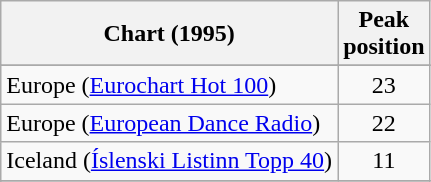<table class="wikitable sortable">
<tr>
<th>Chart (1995)</th>
<th>Peak<br>position</th>
</tr>
<tr>
</tr>
<tr>
<td>Europe (<a href='#'>Eurochart Hot 100</a>)</td>
<td style="text-align:center">23</td>
</tr>
<tr>
<td>Europe (<a href='#'>European Dance Radio</a>)</td>
<td style="text-align:center">22</td>
</tr>
<tr>
<td>Iceland (<a href='#'>Íslenski Listinn Topp 40</a>)</td>
<td style="text-align:center">11</td>
</tr>
<tr>
</tr>
<tr>
</tr>
<tr>
</tr>
<tr>
</tr>
</table>
